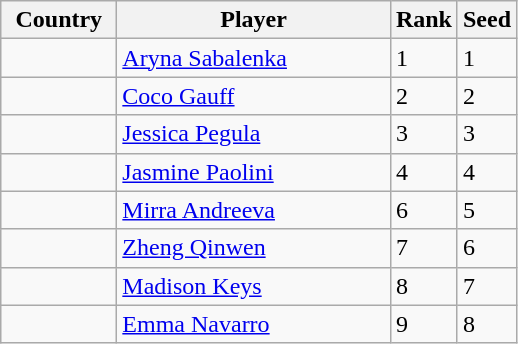<table class="wikitable">
<tr>
<th width="70">Country</th>
<th width="175">Player</th>
<th>Rank</th>
<th>Seed</th>
</tr>
<tr>
<td></td>
<td><a href='#'>Aryna Sabalenka</a></td>
<td>1</td>
<td>1</td>
</tr>
<tr>
<td></td>
<td><a href='#'>Coco Gauff</a></td>
<td>2</td>
<td>2</td>
</tr>
<tr>
<td></td>
<td><a href='#'>Jessica Pegula</a></td>
<td>3</td>
<td>3</td>
</tr>
<tr>
<td></td>
<td><a href='#'>Jasmine Paolini</a></td>
<td>4</td>
<td>4</td>
</tr>
<tr>
<td></td>
<td><a href='#'>Mirra Andreeva</a></td>
<td>6</td>
<td>5</td>
</tr>
<tr>
<td></td>
<td><a href='#'>Zheng Qinwen</a></td>
<td>7</td>
<td>6</td>
</tr>
<tr>
<td></td>
<td><a href='#'>Madison Keys</a></td>
<td>8</td>
<td>7</td>
</tr>
<tr>
<td></td>
<td><a href='#'>Emma Navarro</a></td>
<td>9</td>
<td>8</td>
</tr>
</table>
